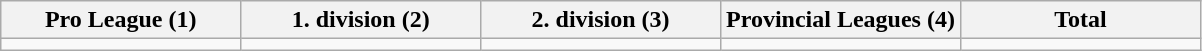<table class="wikitable">
<tr>
<th width="20%">Pro League (1)</th>
<th width="20%">1. division (2)</th>
<th width="20%">2. division (3)</th>
<th width="20%">Provincial Leagues (4)</th>
<th width="20%">Total</th>
</tr>
<tr>
<td></td>
<td></td>
<td></td>
<td></td>
<td></td>
</tr>
</table>
